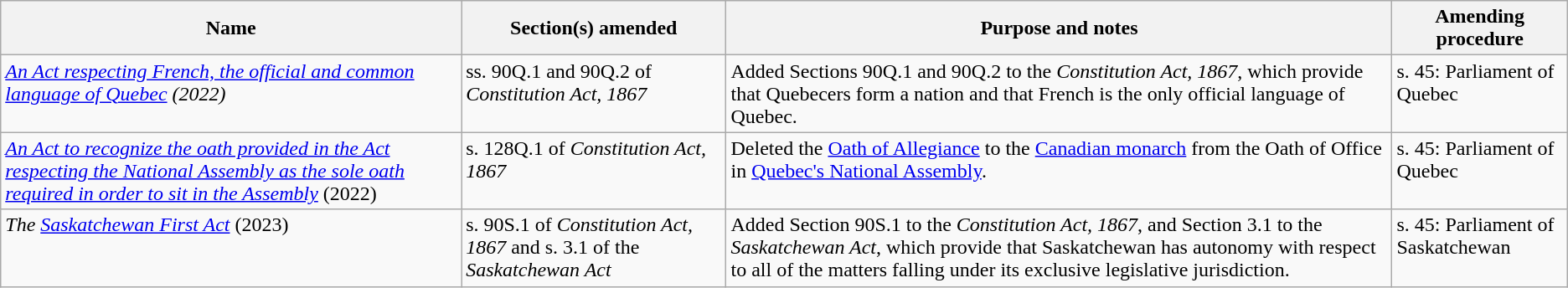<table class="wikitable" border="1">
<tr>
<th>Name</th>
<th>Section(s) amended</th>
<th>Purpose and notes</th>
<th>Amending procedure</th>
</tr>
<tr valign="top">
<td><em><a href='#'>An Act respecting French, the official and common language of Quebec</a> (2022)</em></td>
<td>ss. 90Q.1 and 90Q.2 of <em>Constitution Act, 1867</em></td>
<td>Added Sections 90Q.1 and 90Q.2 to the <em>Constitution Act, 1867</em>, which provide that Quebecers form a nation and that French is the only official language of Quebec.</td>
<td>s. 45: Parliament of Quebec</td>
</tr>
<tr valign="top">
<td><em><a href='#'>An Act to recognize the oath provided in the Act respecting the National Assembly as the sole oath required in order to sit in the Assembly</a></em> (2022)</td>
<td>s. 128Q.1 of <em>Constitution Act, 1867</em></td>
<td>Deleted the <a href='#'>Oath of Allegiance</a> to the <a href='#'>Canadian monarch</a> from the Oath of Office in <a href='#'>Quebec's National Assembly</a>.</td>
<td>s. 45: Parliament of Quebec</td>
</tr>
<tr valign="top">
<td><em>The <a href='#'>Saskatchewan First Act</a></em> (2023)</td>
<td>s. 90S.1 of <em>Constitution Act, 1867</em> and s. 3.1 of the <em>Saskatchewan Act</em></td>
<td>Added Section 90S.1 to the <em>Constitution Act, 1867</em>, and Section 3.1 to the <em>Saskatchewan Act</em>, which provide that Saskatchewan has autonomy with respect to all of the matters falling under its exclusive legislative jurisdiction.</td>
<td>s. 45: Parliament of Saskatchewan</td>
</tr>
</table>
